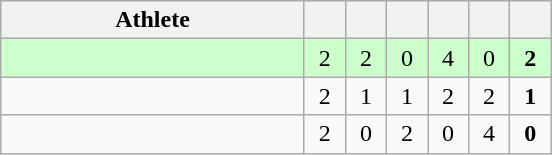<table class=wikitable style="text-align:center">
<tr>
<th width=195>Athlete</th>
<th width=20></th>
<th width=20></th>
<th width=20></th>
<th width=20></th>
<th width=20></th>
<th width=20></th>
</tr>
<tr bgcolor=ccffcc>
<td style="text-align:left"></td>
<td>2</td>
<td>2</td>
<td>0</td>
<td>4</td>
<td>0</td>
<td><strong>2</strong></td>
</tr>
<tr>
<td style="text-align:left"></td>
<td>2</td>
<td>1</td>
<td>1</td>
<td>2</td>
<td>2</td>
<td><strong>1</strong></td>
</tr>
<tr>
<td style="text-align:left"></td>
<td>2</td>
<td>0</td>
<td>2</td>
<td>0</td>
<td>4</td>
<td><strong>0</strong></td>
</tr>
</table>
